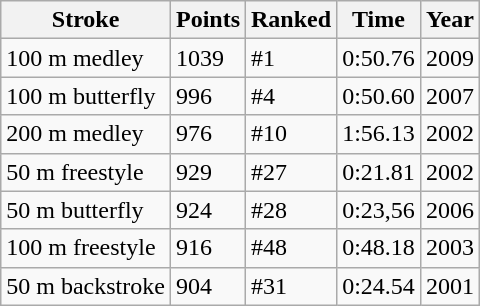<table class="wikitable">
<tr>
<th>Stroke</th>
<th>Points</th>
<th>Ranked</th>
<th>Time</th>
<th>Year</th>
</tr>
<tr>
<td>100 m medley</td>
<td>1039</td>
<td>#1</td>
<td>0:50.76</td>
<td>2009</td>
</tr>
<tr>
<td>100 m butterfly</td>
<td>996</td>
<td>#4</td>
<td>0:50.60</td>
<td>2007</td>
</tr>
<tr>
<td>200 m medley</td>
<td>976</td>
<td>#10</td>
<td>1:56.13</td>
<td>2002</td>
</tr>
<tr>
<td>50 m freestyle</td>
<td>929</td>
<td>#27</td>
<td>0:21.81</td>
<td>2002</td>
</tr>
<tr>
<td>50 m butterfly</td>
<td>924</td>
<td>#28</td>
<td>0:23,56</td>
<td>2006</td>
</tr>
<tr>
<td>100 m freestyle</td>
<td>916</td>
<td>#48</td>
<td>0:48.18</td>
<td>2003</td>
</tr>
<tr>
<td>50 m backstroke</td>
<td>904</td>
<td>#31</td>
<td>0:24.54</td>
<td>2001</td>
</tr>
</table>
